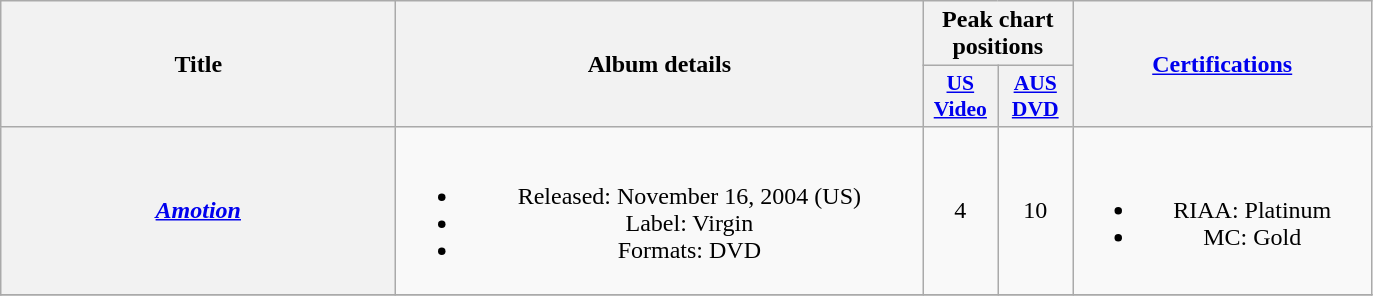<table class="wikitable plainrowheaders" style="text-align:center;">
<tr>
<th scope="col" rowspan="2" style="width:16em;">Title</th>
<th scope="col" rowspan="2" style="width:21.5em;">Album details</th>
<th scope="col" colspan="2">Peak chart positions</th>
<th scope="col" rowspan="2" style="width:12em;"><a href='#'>Certifications</a></th>
</tr>
<tr>
<th scope="col" style="width:3em;font-size:90%;"><a href='#'>US<br>Video</a><br></th>
<th scope="col" style="width:3em;font-size:90%;"><a href='#'>AUS<br>DVD</a><br></th>
</tr>
<tr>
<th scope="row"><em><a href='#'>Amotion</a></em></th>
<td><br><ul><li>Released: November 16, 2004 <span>(US)</span></li><li>Label: Virgin</li><li>Formats: DVD</li></ul></td>
<td>4</td>
<td>10</td>
<td><br><ul><li>RIAA: Platinum</li><li>MC: Gold</li></ul></td>
</tr>
<tr>
</tr>
</table>
